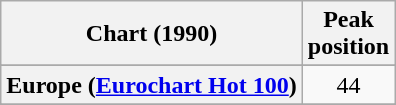<table class="wikitable sortable plainrowheaders" style="text-align:center">
<tr>
<th>Chart (1990)</th>
<th>Peak<br>position</th>
</tr>
<tr>
</tr>
<tr>
</tr>
<tr>
</tr>
<tr>
</tr>
<tr>
<th scope="row">Europe (<a href='#'>Eurochart Hot 100</a>)</th>
<td>44</td>
</tr>
<tr>
</tr>
<tr>
</tr>
<tr>
</tr>
<tr>
</tr>
<tr>
</tr>
<tr>
</tr>
<tr>
</tr>
<tr>
</tr>
<tr>
</tr>
<tr>
</tr>
</table>
